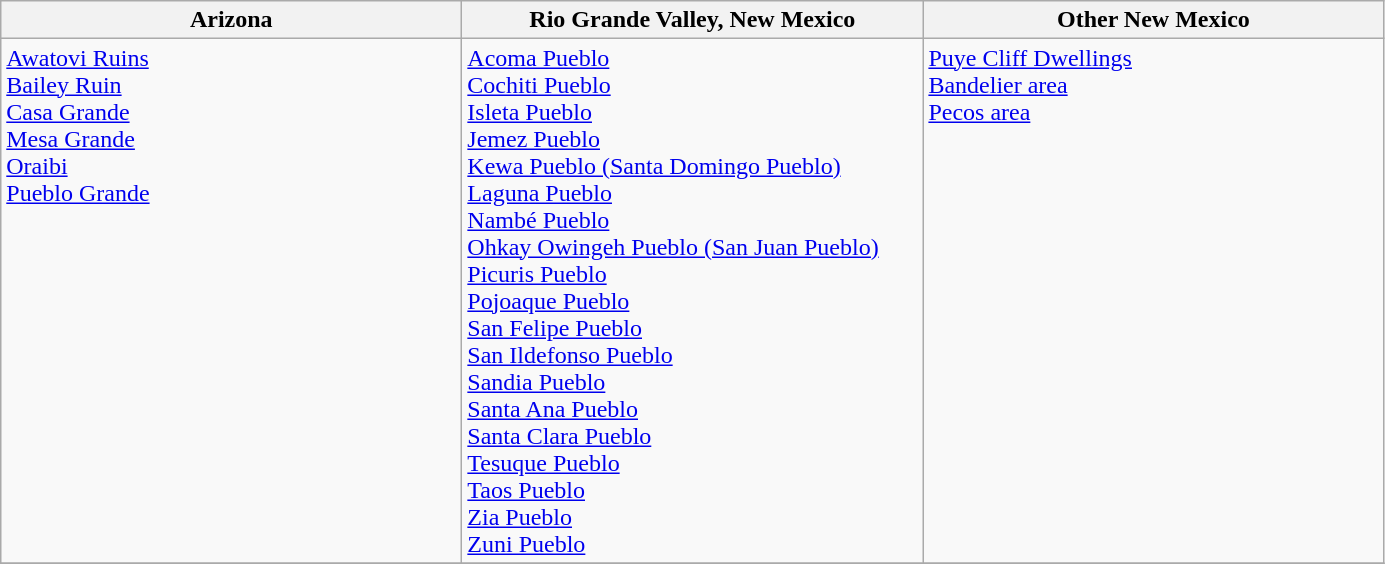<table class="wikitable">
<tr>
<th scope="col" width="300px">Arizona</th>
<th scope="col" width="300px">Rio Grande Valley, New Mexico</th>
<th scope="col" width="300px">Other New Mexico</th>
</tr>
<tr valign="top">
<td><a href='#'>Awatovi Ruins</a><br><a href='#'>Bailey Ruin</a><br><a href='#'>Casa Grande</a><br><a href='#'>Mesa Grande</a><br><a href='#'>Oraibi</a><br><a href='#'>Pueblo Grande</a></td>
<td><a href='#'>Acoma Pueblo</a><br><a href='#'>Cochiti Pueblo</a><br><a href='#'>Isleta Pueblo</a><br><a href='#'>Jemez Pueblo</a><br><a href='#'>Kewa Pueblo (Santa Domingo Pueblo)</a><br><a href='#'>Laguna Pueblo</a><br><a href='#'>Nambé Pueblo</a><br><a href='#'>Ohkay Owingeh Pueblo (San Juan Pueblo)</a><br><a href='#'>Picuris Pueblo</a><br><a href='#'>Pojoaque Pueblo</a><br><a href='#'>San Felipe Pueblo</a><br><a href='#'>San Ildefonso Pueblo</a><br><a href='#'>Sandia Pueblo</a><br><a href='#'>Santa Ana Pueblo</a><br><a href='#'>Santa Clara Pueblo</a><br><a href='#'>Tesuque Pueblo</a><br><a href='#'>Taos Pueblo</a><br><a href='#'>Zia Pueblo</a><br><a href='#'>Zuni Pueblo</a></td>
<td><a href='#'>Puye Cliff Dwellings</a><br><a href='#'>Bandelier area</a><br><a href='#'>Pecos area</a></td>
</tr>
<tr>
</tr>
</table>
